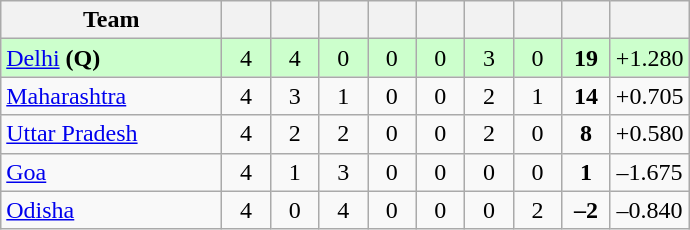<table class="wikitable" style="text-align:center">
<tr>
<th style="width:140px;">Team</th>
<th style="width:25px;"></th>
<th style="width:25px;"></th>
<th style="width:25px;"></th>
<th style="width:25px;"></th>
<th style="width:25px;"></th>
<th style="width:25px;"></th>
<th style="width:25px;"></th>
<th style="width:25px;"></th>
<th style="width:40px;"></th>
</tr>
<tr style="background:#cfc;">
<td style="text-align:left"><a href='#'>Delhi</a> <strong>(Q)</strong></td>
<td>4</td>
<td>4</td>
<td>0</td>
<td>0</td>
<td>0</td>
<td>3</td>
<td>0</td>
<td><strong>19</strong></td>
<td>+1.280</td>
</tr>
<tr>
<td style="text-align:left"><a href='#'>Maharashtra</a></td>
<td>4</td>
<td>3</td>
<td>1</td>
<td>0</td>
<td>0</td>
<td>2</td>
<td>1</td>
<td><strong>14</strong></td>
<td>+0.705</td>
</tr>
<tr>
<td style="text-align:left"><a href='#'>Uttar Pradesh</a></td>
<td>4</td>
<td>2</td>
<td>2</td>
<td>0</td>
<td>0</td>
<td>2</td>
<td>0</td>
<td><strong>8</strong></td>
<td>+0.580</td>
</tr>
<tr>
<td style="text-align:left"><a href='#'>Goa</a></td>
<td>4</td>
<td>1</td>
<td>3</td>
<td>0</td>
<td>0</td>
<td>0</td>
<td>0</td>
<td><strong>1</strong></td>
<td>–1.675</td>
</tr>
<tr>
<td style="text-align:left"><a href='#'>Odisha</a></td>
<td>4</td>
<td>0</td>
<td>4</td>
<td>0</td>
<td>0</td>
<td>0</td>
<td>2</td>
<td><strong>–2</strong></td>
<td>–0.840</td>
</tr>
</table>
